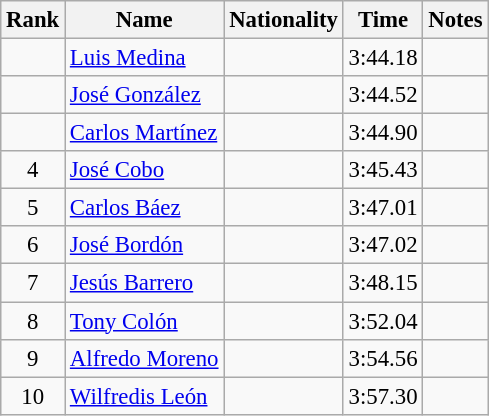<table class="wikitable sortable" style="text-align:center;font-size:95%">
<tr>
<th>Rank</th>
<th>Name</th>
<th>Nationality</th>
<th>Time</th>
<th>Notes</th>
</tr>
<tr>
<td></td>
<td align=left><a href='#'>Luis Medina</a></td>
<td align=left></td>
<td>3:44.18</td>
<td></td>
</tr>
<tr>
<td></td>
<td align=left><a href='#'>José González</a></td>
<td align=left></td>
<td>3:44.52</td>
<td></td>
</tr>
<tr>
<td></td>
<td align=left><a href='#'>Carlos Martínez</a></td>
<td align=left></td>
<td>3:44.90</td>
<td></td>
</tr>
<tr>
<td>4</td>
<td align=left><a href='#'>José Cobo</a></td>
<td align=left></td>
<td>3:45.43</td>
<td></td>
</tr>
<tr>
<td>5</td>
<td align=left><a href='#'>Carlos Báez</a></td>
<td align=left></td>
<td>3:47.01</td>
<td></td>
</tr>
<tr>
<td>6</td>
<td align=left><a href='#'>José Bordón</a></td>
<td align=left></td>
<td>3:47.02</td>
<td></td>
</tr>
<tr>
<td>7</td>
<td align=left><a href='#'>Jesús Barrero</a></td>
<td align=left></td>
<td>3:48.15</td>
<td></td>
</tr>
<tr>
<td>8</td>
<td align=left><a href='#'>Tony Colón</a></td>
<td align=left></td>
<td>3:52.04</td>
<td></td>
</tr>
<tr>
<td>9</td>
<td align=left><a href='#'>Alfredo Moreno</a></td>
<td align=left></td>
<td>3:54.56</td>
<td></td>
</tr>
<tr>
<td>10</td>
<td align=left><a href='#'>Wilfredis León</a></td>
<td align=left></td>
<td>3:57.30</td>
<td></td>
</tr>
</table>
